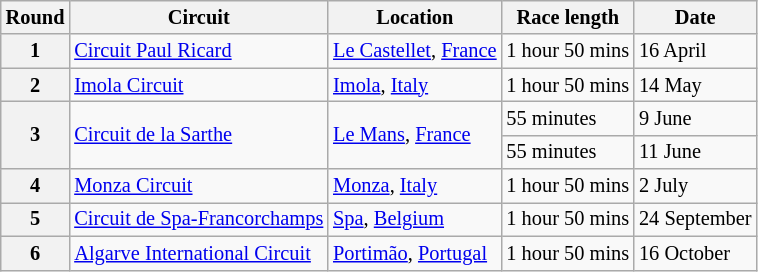<table class="wikitable" style="font-size:85%;">
<tr>
<th>Round</th>
<th>Circuit</th>
<th>Location</th>
<th>Race length</th>
<th>Date</th>
</tr>
<tr>
<th>1</th>
<td> <a href='#'>Circuit Paul Ricard</a></td>
<td><a href='#'>Le Castellet</a>, <a href='#'>France</a></td>
<td>1 hour 50 mins</td>
<td>16 April</td>
</tr>
<tr>
<th>2</th>
<td> <a href='#'>Imola Circuit</a></td>
<td><a href='#'>Imola</a>, <a href='#'>Italy</a></td>
<td>1 hour 50 mins</td>
<td>14 May</td>
</tr>
<tr>
<th rowspan="2">3</th>
<td rowspan="2"> <a href='#'>Circuit de la Sarthe</a></td>
<td rowspan="2"><a href='#'>Le Mans</a>, <a href='#'>France</a></td>
<td>55 minutes</td>
<td>9 June</td>
</tr>
<tr>
<td>55 minutes</td>
<td>11 June</td>
</tr>
<tr>
<th>4</th>
<td> <a href='#'>Monza Circuit</a></td>
<td><a href='#'>Monza</a>, <a href='#'>Italy</a></td>
<td>1 hour 50 mins</td>
<td>2 July</td>
</tr>
<tr>
<th>5</th>
<td> <a href='#'>Circuit de Spa-Francorchamps</a></td>
<td><a href='#'>Spa</a>, <a href='#'>Belgium</a></td>
<td>1 hour 50 mins</td>
<td>24 September</td>
</tr>
<tr>
<th>6</th>
<td> <a href='#'>Algarve International Circuit</a></td>
<td><a href='#'>Portimão</a>, <a href='#'>Portugal</a></td>
<td>1 hour 50 mins</td>
<td>16 October</td>
</tr>
</table>
